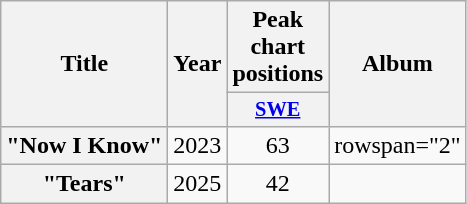<table class="wikitable plainrowheaders" style="text-align:center;">
<tr>
<th scope="col" rowspan="2">Title</th>
<th scope="col" rowspan="2">Year</th>
<th scope="col" colspan="1">Peak chart positions</th>
<th scope="col" rowspan="2">Album</th>
</tr>
<tr>
<th scope="col" style="width:3em;font-size:85%;"><a href='#'>SWE</a><br></th>
</tr>
<tr>
<th scope="row">"Now I Know"</th>
<td>2023</td>
<td>63</td>
<td>rowspan="2" </td>
</tr>
<tr>
<th scope="row">"Tears"</th>
<td>2025</td>
<td>42<br></td>
</tr>
</table>
